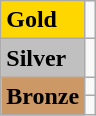<table class="wikitable">
<tr>
<td bgcolor="gold"><strong>Gold</strong></td>
<td></td>
</tr>
<tr>
<td bgcolor="silver"><strong>Silver</strong></td>
<td></td>
</tr>
<tr>
<td rowspan="2" bgcolor="#cc9966"><strong>Bronze</strong></td>
<td></td>
</tr>
<tr>
<td></td>
</tr>
</table>
